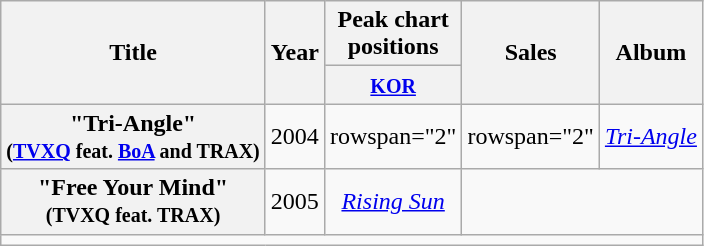<table class="wikitable plainrowheaders" style="text-align:center;">
<tr>
<th scope="col" rowspan="2">Title</th>
<th scope="col" rowspan="2">Year</th>
<th scope="col" colspan="1">Peak chart<br>positions</th>
<th scope="col" rowspan="2">Sales</th>
<th scope="col" rowspan="2">Album</th>
</tr>
<tr>
<th><small><a href='#'>KOR</a></small><br></th>
</tr>
<tr>
<th scope="row">"Tri-Angle" <small><br>(<a href='#'>TVXQ</a> feat. <a href='#'>BoA</a> and TRAX)</small></th>
<td>2004</td>
<td>rowspan="2" </td>
<td>rowspan="2" </td>
<td><em><a href='#'>Tri-Angle</a></em></td>
</tr>
<tr>
<th scope="row">"Free Your Mind"<br><small>(TVXQ feat. TRAX) </small></th>
<td>2005</td>
<td><em><a href='#'>Rising Sun</a></em></td>
</tr>
<tr>
<td colspan="5"></td>
</tr>
</table>
